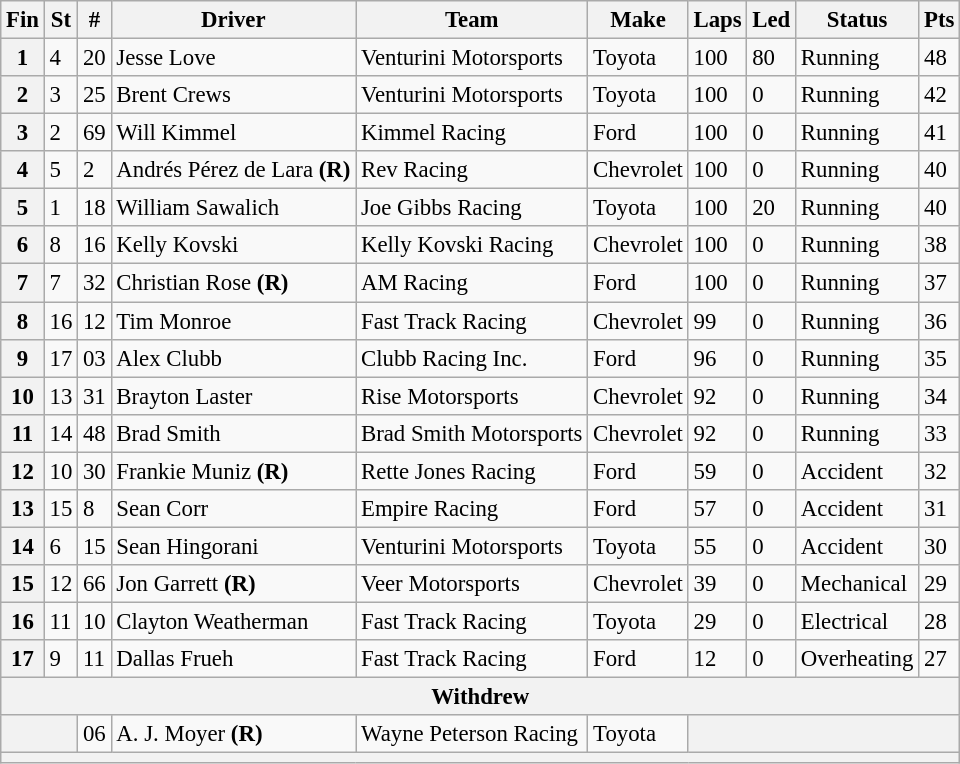<table class="wikitable" style="font-size:95%">
<tr>
<th>Fin</th>
<th>St</th>
<th>#</th>
<th>Driver</th>
<th>Team</th>
<th>Make</th>
<th>Laps</th>
<th>Led</th>
<th>Status</th>
<th>Pts</th>
</tr>
<tr>
<th>1</th>
<td>4</td>
<td>20</td>
<td>Jesse Love</td>
<td>Venturini Motorsports</td>
<td>Toyota</td>
<td>100</td>
<td>80</td>
<td>Running</td>
<td>48</td>
</tr>
<tr>
<th>2</th>
<td>3</td>
<td>25</td>
<td>Brent Crews</td>
<td>Venturini Motorsports</td>
<td>Toyota</td>
<td>100</td>
<td>0</td>
<td>Running</td>
<td>42</td>
</tr>
<tr>
<th>3</th>
<td>2</td>
<td>69</td>
<td>Will Kimmel</td>
<td>Kimmel Racing</td>
<td>Ford</td>
<td>100</td>
<td>0</td>
<td>Running</td>
<td>41</td>
</tr>
<tr>
<th>4</th>
<td>5</td>
<td>2</td>
<td>Andrés Pérez de Lara <strong>(R)</strong></td>
<td>Rev Racing</td>
<td>Chevrolet</td>
<td>100</td>
<td>0</td>
<td>Running</td>
<td>40</td>
</tr>
<tr>
<th>5</th>
<td>1</td>
<td>18</td>
<td>William Sawalich</td>
<td>Joe Gibbs Racing</td>
<td>Toyota</td>
<td>100</td>
<td>20</td>
<td>Running</td>
<td>40</td>
</tr>
<tr>
<th>6</th>
<td>8</td>
<td>16</td>
<td>Kelly Kovski</td>
<td>Kelly Kovski Racing</td>
<td>Chevrolet</td>
<td>100</td>
<td>0</td>
<td>Running</td>
<td>38</td>
</tr>
<tr>
<th>7</th>
<td>7</td>
<td>32</td>
<td>Christian Rose <strong>(R)</strong></td>
<td>AM Racing</td>
<td>Ford</td>
<td>100</td>
<td>0</td>
<td>Running</td>
<td>37</td>
</tr>
<tr>
<th>8</th>
<td>16</td>
<td>12</td>
<td>Tim Monroe</td>
<td>Fast Track Racing</td>
<td>Chevrolet</td>
<td>99</td>
<td>0</td>
<td>Running</td>
<td>36</td>
</tr>
<tr>
<th>9</th>
<td>17</td>
<td>03</td>
<td>Alex Clubb</td>
<td>Clubb Racing Inc.</td>
<td>Ford</td>
<td>96</td>
<td>0</td>
<td>Running</td>
<td>35</td>
</tr>
<tr>
<th>10</th>
<td>13</td>
<td>31</td>
<td>Brayton Laster</td>
<td>Rise Motorsports</td>
<td>Chevrolet</td>
<td>92</td>
<td>0</td>
<td>Running</td>
<td>34</td>
</tr>
<tr>
<th>11</th>
<td>14</td>
<td>48</td>
<td>Brad Smith</td>
<td>Brad Smith Motorsports</td>
<td>Chevrolet</td>
<td>92</td>
<td>0</td>
<td>Running</td>
<td>33</td>
</tr>
<tr>
<th>12</th>
<td>10</td>
<td>30</td>
<td>Frankie Muniz <strong>(R)</strong></td>
<td>Rette Jones Racing</td>
<td>Ford</td>
<td>59</td>
<td>0</td>
<td>Accident</td>
<td>32</td>
</tr>
<tr>
<th>13</th>
<td>15</td>
<td>8</td>
<td>Sean Corr</td>
<td>Empire Racing</td>
<td>Ford</td>
<td>57</td>
<td>0</td>
<td>Accident</td>
<td>31</td>
</tr>
<tr>
<th>14</th>
<td>6</td>
<td>15</td>
<td>Sean Hingorani</td>
<td>Venturini Motorsports</td>
<td>Toyota</td>
<td>55</td>
<td>0</td>
<td>Accident</td>
<td>30</td>
</tr>
<tr>
<th>15</th>
<td>12</td>
<td>66</td>
<td>Jon Garrett <strong>(R)</strong></td>
<td>Veer Motorsports</td>
<td>Chevrolet</td>
<td>39</td>
<td>0</td>
<td>Mechanical</td>
<td>29</td>
</tr>
<tr>
<th>16</th>
<td>11</td>
<td>10</td>
<td>Clayton Weatherman</td>
<td>Fast Track Racing</td>
<td>Toyota</td>
<td>29</td>
<td>0</td>
<td>Electrical</td>
<td>28</td>
</tr>
<tr>
<th>17</th>
<td>9</td>
<td>11</td>
<td>Dallas Frueh</td>
<td>Fast Track Racing</td>
<td>Ford</td>
<td>12</td>
<td>0</td>
<td>Overheating</td>
<td>27</td>
</tr>
<tr>
<th colspan="10">Withdrew</th>
</tr>
<tr>
<th colspan="2"></th>
<td>06</td>
<td>A. J. Moyer <strong>(R)</strong></td>
<td>Wayne Peterson Racing</td>
<td>Toyota</td>
<th colspan="4"></th>
</tr>
<tr>
<th colspan="10"></th>
</tr>
</table>
